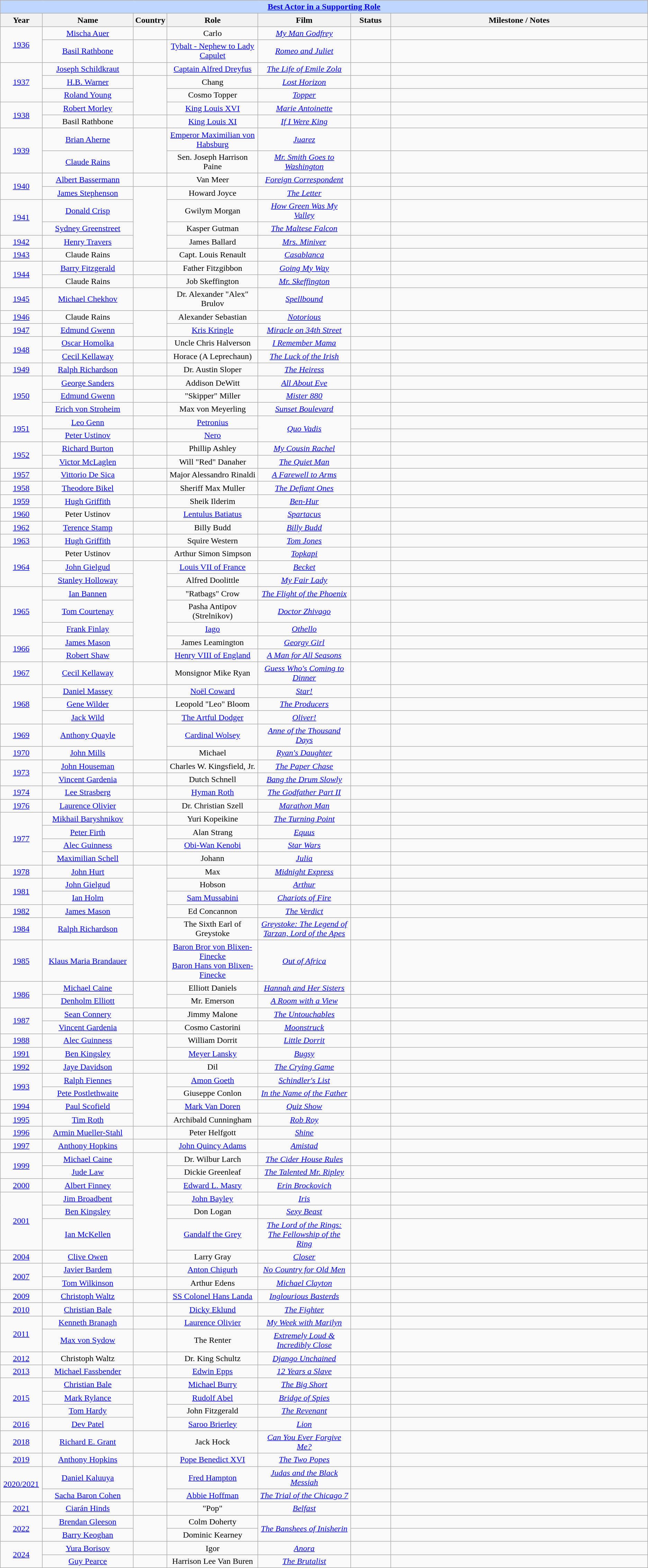<table class="wikitable" style="text-align: center">
<tr ---- bgcolor="#bfd7ff">
<td colspan=7 align=center><strong><a href='#'>Best Actor in a Supporting Role</a></strong></td>
</tr>
<tr ---- bgcolor="#ebf5ff">
<th width="75">Year</th>
<th width="200">Name</th>
<th width="50">Country</th>
<th width="200">Role</th>
<th width="200">Film</th>
<th width="80">Status</th>
<th width="650">Milestone / Notes</th>
</tr>
<tr>
<td rowspan="2"><a href='#'>1936</a></td>
<td><a href='#'>Mischa Auer</a></td>
<td></td>
<td>Carlo</td>
<td><em><a href='#'>My Man Godfrey</a></em></td>
<td></td>
<td></td>
</tr>
<tr>
<td><a href='#'>Basil Rathbone</a></td>
<td><br></td>
<td><a href='#'>Tybalt - Nephew to Lady Capulet</a></td>
<td><em><a href='#'>Romeo and Juliet</a></em></td>
<td></td>
<td></td>
</tr>
<tr>
<td rowspan="3"><a href='#'>1937</a></td>
<td><a href='#'>Joseph Schildkraut</a></td>
<td></td>
<td><a href='#'>Captain Alfred Dreyfus</a></td>
<td><em><a href='#'>The Life of Emile Zola</a></em></td>
<td></td>
<td></td>
</tr>
<tr>
<td><a href='#'>H.B. Warner</a></td>
<td rowspan="3"><br></td>
<td>Chang</td>
<td><em><a href='#'>Lost Horizon</a></em></td>
<td></td>
<td></td>
</tr>
<tr>
<td><a href='#'>Roland Young</a></td>
<td>Cosmo Topper</td>
<td><em><a href='#'>Topper</a></em></td>
<td></td>
<td></td>
</tr>
<tr>
<td rowspan="2"><a href='#'>1938</a></td>
<td><a href='#'>Robert Morley</a></td>
<td><a href='#'>King Louis XVI</a></td>
<td><em><a href='#'>Marie Antoinette</a></em></td>
<td></td>
<td></td>
</tr>
<tr>
<td>Basil Rathbone</td>
<td><br></td>
<td><a href='#'>King Louis XI</a></td>
<td><em><a href='#'>If I Were King</a></em></td>
<td></td>
<td></td>
</tr>
<tr>
<td rowspan="2"><a href='#'>1939</a></td>
<td><a href='#'>Brian Aherne</a></td>
<td rowspan="2"><br></td>
<td><a href='#'>Emperor Maximilian von Habsburg</a></td>
<td><em><a href='#'>Juarez</a></em></td>
<td></td>
<td></td>
</tr>
<tr>
<td><a href='#'>Claude Rains</a></td>
<td>Sen. Joseph Harrison Paine</td>
<td><em><a href='#'>Mr. Smith Goes to Washington</a></em></td>
<td></td>
<td></td>
</tr>
<tr>
<td rowspan="2"><a href='#'>1940</a></td>
<td><a href='#'>Albert Bassermann</a></td>
<td></td>
<td>Van Meer</td>
<td><em><a href='#'>Foreign Correspondent</a></em></td>
<td></td>
<td></td>
</tr>
<tr>
<td><a href='#'>James Stephenson</a></td>
<td rowspan="5"><br></td>
<td>Howard Joyce</td>
<td><em><a href='#'>The Letter</a></em></td>
<td></td>
<td></td>
</tr>
<tr>
<td rowspan="2"><a href='#'>1941</a></td>
<td><a href='#'>Donald Crisp</a></td>
<td>Gwilym Morgan</td>
<td><em><a href='#'>How Green Was My Valley</a></em></td>
<td></td>
<td></td>
</tr>
<tr>
<td><a href='#'>Sydney Greenstreet</a></td>
<td>Kasper Gutman</td>
<td><em><a href='#'>The Maltese Falcon</a></em></td>
<td></td>
<td></td>
</tr>
<tr>
<td><a href='#'>1942</a></td>
<td><a href='#'>Henry Travers</a></td>
<td>James Ballard</td>
<td><em><a href='#'>Mrs. Miniver</a></em></td>
<td></td>
<td></td>
</tr>
<tr>
<td><a href='#'>1943</a></td>
<td>Claude Rains</td>
<td>Capt. Louis Renault</td>
<td><em><a href='#'>Casablanca</a></em></td>
<td></td>
<td></td>
</tr>
<tr>
<td rowspan="2"><a href='#'>1944</a></td>
<td><a href='#'>Barry Fitzgerald</a></td>
<td></td>
<td>Father Fitzgibbon</td>
<td><em><a href='#'>Going My Way</a></em></td>
<td></td>
<td></td>
</tr>
<tr>
<td>Claude Rains</td>
<td><br></td>
<td>Job Skeffington</td>
<td><em><a href='#'>Mr. Skeffington</a></em></td>
<td></td>
<td></td>
</tr>
<tr>
<td><a href='#'>1945</a></td>
<td><a href='#'>Michael Chekhov</a></td>
<td></td>
<td>Dr. Alexander "Alex" Brulov</td>
<td><em><a href='#'>Spellbound</a></em></td>
<td></td>
<td></td>
</tr>
<tr>
<td><a href='#'>1946</a></td>
<td>Claude Rains</td>
<td rowspan="2"><br></td>
<td>Alexander Sebastian</td>
<td><em><a href='#'>Notorious</a></em></td>
<td></td>
<td></td>
</tr>
<tr>
<td><a href='#'>1947</a></td>
<td><a href='#'>Edmund Gwenn</a></td>
<td><a href='#'>Kris Kringle</a></td>
<td><em><a href='#'>Miracle on 34th Street</a></em></td>
<td></td>
<td></td>
</tr>
<tr>
<td rowspan="2"><a href='#'>1948</a></td>
<td><a href='#'>Oscar Homolka</a></td>
<td></td>
<td>Uncle Chris Halverson</td>
<td><em><a href='#'>I Remember Mama</a></em></td>
<td></td>
<td></td>
</tr>
<tr>
<td><a href='#'>Cecil Kellaway</a></td>
<td><br></td>
<td>Horace (A Leprechaun)</td>
<td><em><a href='#'>The Luck of the Irish</a></em></td>
<td></td>
<td></td>
</tr>
<tr>
<td><a href='#'>1949</a></td>
<td><a href='#'>Ralph Richardson</a></td>
<td><br></td>
<td>Dr. Austin Sloper</td>
<td><em><a href='#'>The Heiress</a></em></td>
<td></td>
<td></td>
</tr>
<tr>
<td rowspan="3"><a href='#'>1950</a></td>
<td><a href='#'>George Sanders</a></td>
<td><br></td>
<td>Addison DeWitt</td>
<td><em><a href='#'>All About Eve</a></em></td>
<td></td>
<td></td>
</tr>
<tr>
<td><a href='#'>Edmund Gwenn</a></td>
<td><br></td>
<td>"Skipper" Miller</td>
<td><em><a href='#'>Mister 880</a></em></td>
<td></td>
<td></td>
</tr>
<tr>
<td><a href='#'>Erich von Stroheim</a></td>
<td></td>
<td>Max von Meyerling</td>
<td><em><a href='#'>Sunset Boulevard</a></em></td>
<td></td>
<td></td>
</tr>
<tr>
<td rowspan="2"><a href='#'>1951</a></td>
<td><a href='#'>Leo Genn</a></td>
<td><br></td>
<td><a href='#'>Petronius</a></td>
<td rowspan="2"><em><a href='#'>Quo Vadis</a></em></td>
<td></td>
<td></td>
</tr>
<tr>
<td><a href='#'>Peter Ustinov</a></td>
<td><br></td>
<td><a href='#'>Nero</a></td>
<td></td>
<td></td>
</tr>
<tr>
<td rowspan="2"><a href='#'>1952</a></td>
<td><a href='#'>Richard Burton</a></td>
<td><br></td>
<td>Phillip Ashley</td>
<td><em><a href='#'>My Cousin Rachel</a></em></td>
<td></td>
<td></td>
</tr>
<tr>
<td><a href='#'>Victor McLaglen</a></td>
<td><br></td>
<td>Will "Red" Danaher</td>
<td><em><a href='#'>The Quiet Man</a></em></td>
<td></td>
<td></td>
</tr>
<tr>
<td><a href='#'>1957</a></td>
<td><a href='#'>Vittorio De Sica</a></td>
<td></td>
<td>Major Alessandro Rinaldi</td>
<td><em><a href='#'>A Farewell to Arms</a></em></td>
<td></td>
<td></td>
</tr>
<tr>
<td><a href='#'>1958</a></td>
<td><a href='#'>Theodore Bikel</a></td>
<td></td>
<td>Sheriff Max Muller</td>
<td><em><a href='#'>The Defiant Ones</a></em></td>
<td></td>
<td></td>
</tr>
<tr>
<td><a href='#'>1959</a></td>
<td><a href='#'>Hugh Griffith</a></td>
<td><br></td>
<td>Sheik Ilderim</td>
<td><em><a href='#'>Ben-Hur</a></em></td>
<td></td>
<td></td>
</tr>
<tr>
<td><a href='#'>1960</a></td>
<td>Peter Ustinov</td>
<td><br></td>
<td><a href='#'>Lentulus Batiatus</a></td>
<td><em><a href='#'>Spartacus</a></em></td>
<td></td>
<td></td>
</tr>
<tr>
<td><a href='#'>1962</a></td>
<td><a href='#'>Terence Stamp</a></td>
<td><br></td>
<td>Billy Budd</td>
<td><em><a href='#'>Billy Budd</a></em></td>
<td></td>
<td></td>
</tr>
<tr>
<td><a href='#'>1963</a></td>
<td><a href='#'>Hugh Griffith</a></td>
<td><br></td>
<td>Squire Western</td>
<td><em><a href='#'>Tom Jones</a></em></td>
<td></td>
<td></td>
</tr>
<tr>
<td rowspan="3"><a href='#'>1964</a></td>
<td>Peter Ustinov</td>
<td><br></td>
<td>Arthur Simon Simpson</td>
<td><em><a href='#'>Topkapi</a></em></td>
<td></td>
<td></td>
</tr>
<tr>
<td><a href='#'>John Gielgud</a></td>
<td rowspan="7"><br></td>
<td><a href='#'>Louis VII of France</a></td>
<td><em><a href='#'>Becket</a></em></td>
<td></td>
<td></td>
</tr>
<tr>
<td><a href='#'>Stanley Holloway</a></td>
<td>Alfred Doolittle</td>
<td><em><a href='#'>My Fair Lady</a></em></td>
<td></td>
<td></td>
</tr>
<tr>
<td rowspan="3"><a href='#'>1965</a></td>
<td><a href='#'>Ian Bannen</a></td>
<td>"Ratbags" Crow</td>
<td><em><a href='#'>The Flight of the Phoenix</a></em></td>
<td></td>
<td></td>
</tr>
<tr>
<td><a href='#'>Tom Courtenay</a></td>
<td>Pasha Antipov (Strelnikov)</td>
<td><em><a href='#'>Doctor Zhivago</a></em></td>
<td></td>
<td></td>
</tr>
<tr>
<td><a href='#'>Frank Finlay</a></td>
<td><a href='#'>Iago</a></td>
<td><em><a href='#'>Othello</a></em></td>
<td></td>
<td></td>
</tr>
<tr>
<td rowspan="2"><a href='#'>1966</a></td>
<td><a href='#'>James Mason</a></td>
<td>James Leamington</td>
<td><em><a href='#'>Georgy Girl</a></em></td>
<td></td>
<td></td>
</tr>
<tr>
<td><a href='#'>Robert Shaw</a></td>
<td><a href='#'>Henry VIII of England</a></td>
<td><em><a href='#'>A Man for All Seasons</a></em></td>
<td></td>
<td></td>
</tr>
<tr>
<td><a href='#'>1967</a></td>
<td><a href='#'>Cecil Kellaway</a></td>
<td><br></td>
<td>Monsignor Mike Ryan</td>
<td><em><a href='#'>Guess Who's Coming to Dinner</a></em></td>
<td></td>
<td></td>
</tr>
<tr>
<td rowspan="3"><a href='#'>1968</a></td>
<td><a href='#'>Daniel Massey</a></td>
<td><br></td>
<td><a href='#'>Noël Coward</a></td>
<td><em><a href='#'>Star!</a></em></td>
<td></td>
<td></td>
</tr>
<tr>
<td><a href='#'>Gene Wilder</a></td>
<td></td>
<td>Leopold "Leo" Bloom</td>
<td><em><a href='#'>The Producers</a></em></td>
<td></td>
<td></td>
</tr>
<tr>
<td><a href='#'>Jack Wild</a></td>
<td rowspan="3"><br></td>
<td><a href='#'>The Artful Dodger</a></td>
<td><em><a href='#'>Oliver!</a></em></td>
<td></td>
<td></td>
</tr>
<tr>
<td><a href='#'>1969</a></td>
<td><a href='#'>Anthony Quayle</a></td>
<td><a href='#'>Cardinal Wolsey</a></td>
<td><em><a href='#'>Anne of the Thousand Days</a></em></td>
<td></td>
<td></td>
</tr>
<tr>
<td><a href='#'>1970</a></td>
<td><a href='#'>John Mills</a></td>
<td>Michael</td>
<td><em><a href='#'>Ryan's Daughter</a></em></td>
<td></td>
<td></td>
</tr>
<tr>
<td rowspan="2"><a href='#'>1973</a></td>
<td><a href='#'>John Houseman</a></td>
<td><br></td>
<td>Charles W. Kingsfield, Jr.</td>
<td><em><a href='#'>The Paper Chase</a></em></td>
<td></td>
<td></td>
</tr>
<tr>
<td><a href='#'>Vincent Gardenia</a></td>
<td></td>
<td>Dutch Schnell</td>
<td><em><a href='#'>Bang the Drum Slowly</a></em></td>
<td></td>
<td></td>
</tr>
<tr>
<td><a href='#'>1974</a></td>
<td><a href='#'>Lee Strasberg</a></td>
<td></td>
<td><a href='#'>Hyman Roth</a></td>
<td><em><a href='#'>The Godfather Part II</a></em></td>
<td></td>
<td></td>
</tr>
<tr>
<td><a href='#'>1976</a></td>
<td><a href='#'>Laurence Olivier</a></td>
<td><br></td>
<td>Dr. Christian Szell</td>
<td><em><a href='#'>Marathon Man</a></em></td>
<td></td>
<td></td>
</tr>
<tr>
<td rowspan="4"><a href='#'>1977</a></td>
<td><a href='#'>Mikhail Baryshnikov</a></td>
<td><br></td>
<td>Yuri Kopeikine</td>
<td><em><a href='#'>The Turning Point</a></em></td>
<td></td>
<td></td>
</tr>
<tr>
<td><a href='#'>Peter Firth</a></td>
<td rowspan="2"><br></td>
<td>Alan Strang</td>
<td><em><a href='#'>Equus</a></em></td>
<td></td>
<td></td>
</tr>
<tr>
<td><a href='#'>Alec Guinness</a></td>
<td><a href='#'>Obi-Wan Kenobi</a></td>
<td><em><a href='#'>Star Wars</a></em></td>
<td></td>
<td></td>
</tr>
<tr>
<td><a href='#'>Maximilian Schell</a></td>
<td><br></td>
<td>Johann</td>
<td><em><a href='#'>Julia</a></em></td>
<td></td>
<td></td>
</tr>
<tr>
<td><a href='#'>1978</a></td>
<td><a href='#'>John Hurt</a></td>
<td rowspan="5"><br></td>
<td>Max</td>
<td><em><a href='#'>Midnight Express</a></em></td>
<td></td>
<td></td>
</tr>
<tr>
<td rowspan="2"><a href='#'>1981</a></td>
<td><a href='#'>John Gielgud</a></td>
<td>Hobson</td>
<td><em><a href='#'>Arthur</a></em></td>
<td></td>
<td></td>
</tr>
<tr>
<td><a href='#'>Ian Holm</a></td>
<td><a href='#'>Sam Mussabini</a></td>
<td><em><a href='#'>Chariots of Fire</a></em></td>
<td></td>
<td></td>
</tr>
<tr>
<td><a href='#'>1982</a></td>
<td><a href='#'>James Mason</a></td>
<td>Ed Concannon</td>
<td><em><a href='#'>The Verdict</a></em></td>
<td></td>
<td></td>
</tr>
<tr>
<td><a href='#'>1984</a></td>
<td><a href='#'>Ralph Richardson</a></td>
<td>The Sixth Earl of Greystoke</td>
<td><em><a href='#'>Greystoke: The Legend of Tarzan, Lord of the Apes</a></em></td>
<td></td>
<td></td>
</tr>
<tr>
<td><a href='#'>1985</a></td>
<td><a href='#'>Klaus Maria Brandauer</a></td>
<td></td>
<td><a href='#'>Baron Bror von Blixen-Finecke</a><br><a href='#'>Baron Hans von Blixen-Finecke</a></td>
<td><em><a href='#'>Out of Africa</a></em></td>
<td></td>
<td></td>
</tr>
<tr>
<td rowspan="2"><a href='#'>1986</a></td>
<td><a href='#'>Michael Caine</a></td>
<td rowspan="2"><br></td>
<td>Elliott Daniels</td>
<td><em><a href='#'>Hannah and Her Sisters</a></em></td>
<td></td>
<td></td>
</tr>
<tr>
<td><a href='#'>Denholm Elliott</a></td>
<td>Mr. Emerson</td>
<td><em><a href='#'>A Room with a View</a></em></td>
<td></td>
<td></td>
</tr>
<tr>
<td rowspan="2"><a href='#'>1987</a></td>
<td><a href='#'>Sean Connery</a></td>
<td><br></td>
<td>Jimmy Malone</td>
<td><em><a href='#'>The Untouchables</a></em></td>
<td></td>
<td></td>
</tr>
<tr>
<td><a href='#'>Vincent Gardenia</a></td>
<td></td>
<td>Cosmo Castorini</td>
<td><em><a href='#'>Moonstruck</a></em></td>
<td></td>
<td></td>
</tr>
<tr>
<td><a href='#'>1988</a></td>
<td><a href='#'>Alec Guinness</a></td>
<td rowspan="2"><br></td>
<td>William Dorrit</td>
<td><em><a href='#'>Little Dorrit</a></em></td>
<td></td>
<td></td>
</tr>
<tr>
<td><a href='#'>1991</a></td>
<td><a href='#'>Ben Kingsley</a></td>
<td><a href='#'>Meyer Lansky</a></td>
<td><em><a href='#'>Bugsy</a></em></td>
<td></td>
<td></td>
</tr>
<tr>
<td><a href='#'>1992</a></td>
<td><a href='#'>Jaye Davidson</a></td>
<td><br></td>
<td>Dil</td>
<td><em><a href='#'>The Crying Game</a></em></td>
<td></td>
<td></td>
</tr>
<tr>
<td rowspan="2"><a href='#'>1993</a></td>
<td><a href='#'>Ralph Fiennes</a></td>
<td rowspan="4"><br></td>
<td><a href='#'>Amon Goeth</a></td>
<td><em><a href='#'>Schindler's List</a></em></td>
<td></td>
<td></td>
</tr>
<tr>
<td><a href='#'>Pete Postlethwaite</a></td>
<td>Giuseppe Conlon</td>
<td><em><a href='#'>In the Name of the Father</a></em></td>
<td></td>
<td></td>
</tr>
<tr>
<td><a href='#'>1994</a></td>
<td><a href='#'>Paul Scofield</a></td>
<td><a href='#'>Mark Van Doren</a></td>
<td><em><a href='#'>Quiz Show</a></em></td>
<td></td>
<td></td>
</tr>
<tr>
<td><a href='#'>1995</a></td>
<td><a href='#'>Tim Roth</a></td>
<td>Archibald Cunningham</td>
<td><em><a href='#'>Rob Roy</a></em></td>
<td></td>
<td></td>
</tr>
<tr>
<td><a href='#'>1996</a></td>
<td><a href='#'>Armin Mueller-Stahl</a></td>
<td></td>
<td>Peter Helfgott</td>
<td><em><a href='#'>Shine</a></em></td>
<td></td>
<td></td>
</tr>
<tr>
<td><a href='#'>1997</a></td>
<td><a href='#'>Anthony Hopkins</a></td>
<td><br></td>
<td><a href='#'>John Quincy Adams</a></td>
<td><em><a href='#'>Amistad</a></em></td>
<td></td>
<td></td>
</tr>
<tr>
<td rowspan="2"><a href='#'>1999</a></td>
<td><a href='#'>Michael Caine</a></td>
<td rowspan="7"><br></td>
<td>Dr. Wilbur Larch</td>
<td><em><a href='#'>The Cider House Rules</a></em></td>
<td></td>
<td></td>
</tr>
<tr>
<td><a href='#'>Jude Law</a></td>
<td>Dickie Greenleaf</td>
<td><em><a href='#'>The Talented Mr. Ripley</a></em></td>
<td></td>
<td></td>
</tr>
<tr>
<td><a href='#'>2000</a></td>
<td><a href='#'>Albert Finney</a></td>
<td><a href='#'>Edward L. Masry</a></td>
<td><em><a href='#'>Erin Brockovich</a></em></td>
<td></td>
<td></td>
</tr>
<tr>
<td rowspan="3"><a href='#'>2001</a></td>
<td><a href='#'>Jim Broadbent</a></td>
<td><a href='#'>John Bayley</a></td>
<td><em><a href='#'>Iris</a></em></td>
<td></td>
<td></td>
</tr>
<tr>
<td><a href='#'>Ben Kingsley</a></td>
<td>Don Logan</td>
<td><em><a href='#'>Sexy Beast</a></em></td>
<td></td>
<td></td>
</tr>
<tr>
<td><a href='#'>Ian McKellen</a></td>
<td><a href='#'>Gandalf the Grey</a></td>
<td><em><a href='#'>The Lord of the Rings: The Fellowship of the Ring</a></em></td>
<td></td>
<td></td>
</tr>
<tr>
<td><a href='#'>2004</a></td>
<td><a href='#'>Clive Owen</a></td>
<td>Larry Gray</td>
<td><em><a href='#'>Closer</a></em></td>
<td></td>
<td></td>
</tr>
<tr>
<td rowspan="2"><a href='#'>2007</a></td>
<td><a href='#'>Javier Bardem</a></td>
<td></td>
<td><a href='#'>Anton Chigurh</a></td>
<td><em><a href='#'>No Country for Old Men</a></em></td>
<td></td>
<td></td>
</tr>
<tr>
<td><a href='#'>Tom Wilkinson</a></td>
<td><br></td>
<td>Arthur Edens</td>
<td><em><a href='#'>Michael Clayton</a></em></td>
<td></td>
<td></td>
</tr>
<tr>
<td><a href='#'>2009</a></td>
<td><a href='#'>Christoph Waltz</a></td>
<td><br></td>
<td><a href='#'>SS Colonel Hans Landa</a></td>
<td><em><a href='#'>Inglourious Basterds</a></em></td>
<td></td>
<td></td>
</tr>
<tr>
<td><a href='#'>2010</a></td>
<td><a href='#'>Christian Bale</a></td>
<td><br></td>
<td><a href='#'>Dicky Eklund</a></td>
<td><em><a href='#'>The Fighter</a></em></td>
<td></td>
<td></td>
</tr>
<tr>
<td rowspan="2"><a href='#'>2011</a></td>
<td><a href='#'>Kenneth Branagh</a></td>
<td><br></td>
<td><a href='#'>Laurence Olivier</a></td>
<td><em><a href='#'>My Week with Marilyn</a></em></td>
<td></td>
<td></td>
</tr>
<tr>
<td><a href='#'>Max von Sydow</a></td>
<td><br></td>
<td>The Renter</td>
<td><em><a href='#'>Extremely Loud & Incredibly Close</a></em></td>
<td></td>
<td></td>
</tr>
<tr>
<td><a href='#'>2012</a></td>
<td>Christoph Waltz</td>
<td><br></td>
<td>Dr. King Schultz</td>
<td><em><a href='#'>Django Unchained</a></em></td>
<td></td>
<td></td>
</tr>
<tr>
<td><a href='#'>2013</a></td>
<td><a href='#'>Michael Fassbender</a></td>
<td><br></td>
<td><a href='#'>Edwin Epps</a></td>
<td><em><a href='#'>12 Years a Slave</a></em></td>
<td></td>
<td></td>
</tr>
<tr>
<td rowspan="3"><a href='#'>2015</a></td>
<td><a href='#'>Christian Bale</a></td>
<td><br></td>
<td><a href='#'>Michael Burry</a></td>
<td><em><a href='#'>The Big Short</a></em></td>
<td></td>
<td></td>
</tr>
<tr>
<td><a href='#'>Mark Rylance</a></td>
<td rowspan="3"><br></td>
<td><a href='#'>Rudolf Abel</a></td>
<td><em><a href='#'>Bridge of Spies</a></em></td>
<td></td>
<td></td>
</tr>
<tr>
<td><a href='#'>Tom Hardy</a></td>
<td>John Fitzgerald</td>
<td><em><a href='#'>The Revenant</a></em></td>
<td></td>
<td></td>
</tr>
<tr>
<td><a href='#'>2016</a></td>
<td><a href='#'>Dev Patel</a></td>
<td><a href='#'>Saroo Brierley</a></td>
<td><em><a href='#'>Lion</a></em></td>
<td></td>
<td></td>
</tr>
<tr>
<td><a href='#'>2018</a></td>
<td><a href='#'>Richard E. Grant</a></td>
<td><br></td>
<td>Jack Hock</td>
<td><em><a href='#'>Can You Ever Forgive Me?</a></em></td>
<td></td>
<td></td>
</tr>
<tr>
<td><a href='#'>2019</a></td>
<td><a href='#'>Anthony Hopkins</a></td>
<td><br></td>
<td><a href='#'>Pope Benedict XVI</a></td>
<td><em><a href='#'>The Two Popes</a></em></td>
<td></td>
<td></td>
</tr>
<tr>
<td rowspan="2"><a href='#'>2020/2021</a></td>
<td><a href='#'>Daniel Kaluuya</a></td>
<td rowspan="2"><br></td>
<td><a href='#'>Fred Hampton</a></td>
<td><em><a href='#'>Judas and the Black Messiah</a></em></td>
<td></td>
<td></td>
</tr>
<tr>
<td><a href='#'>Sacha Baron Cohen</a></td>
<td><a href='#'>Abbie Hoffman</a></td>
<td><em><a href='#'>The Trial of the Chicago 7</a></em></td>
<td></td>
<td></td>
</tr>
<tr>
<td rowspan="1"><a href='#'>2021</a></td>
<td><a href='#'>Ciarán Hinds</a></td>
<td><br></td>
<td>"Pop"</td>
<td><em><a href='#'>Belfast</a></em></td>
<td></td>
<td></td>
</tr>
<tr>
<td rowspan="2"><a href='#'>2022</a></td>
<td><a href='#'>Brendan Gleeson</a></td>
<td rowspan="2"></td>
<td>Colm Doherty</td>
<td rowspan="2"><em><a href='#'>The Banshees of Inisherin</a></em></td>
<td></td>
<td></td>
</tr>
<tr>
<td><a href='#'>Barry Keoghan</a></td>
<td>Dominic Kearney</td>
<td></td>
<td></td>
</tr>
<tr>
<td rowspan="2"><a href='#'>2024</a></td>
<td><a href='#'>Yura Borisov</a></td>
<td></td>
<td>Igor</td>
<td><em><a href='#'>Anora</a></em></td>
<td></td>
<td></td>
</tr>
<tr>
<td><a href='#'>Guy Pearce</a></td>
<td><br></td>
<td>Harrison Lee Van Buren</td>
<td><em><a href='#'>The Brutalist</a></em></td>
<td></td>
<td></td>
</tr>
</table>
